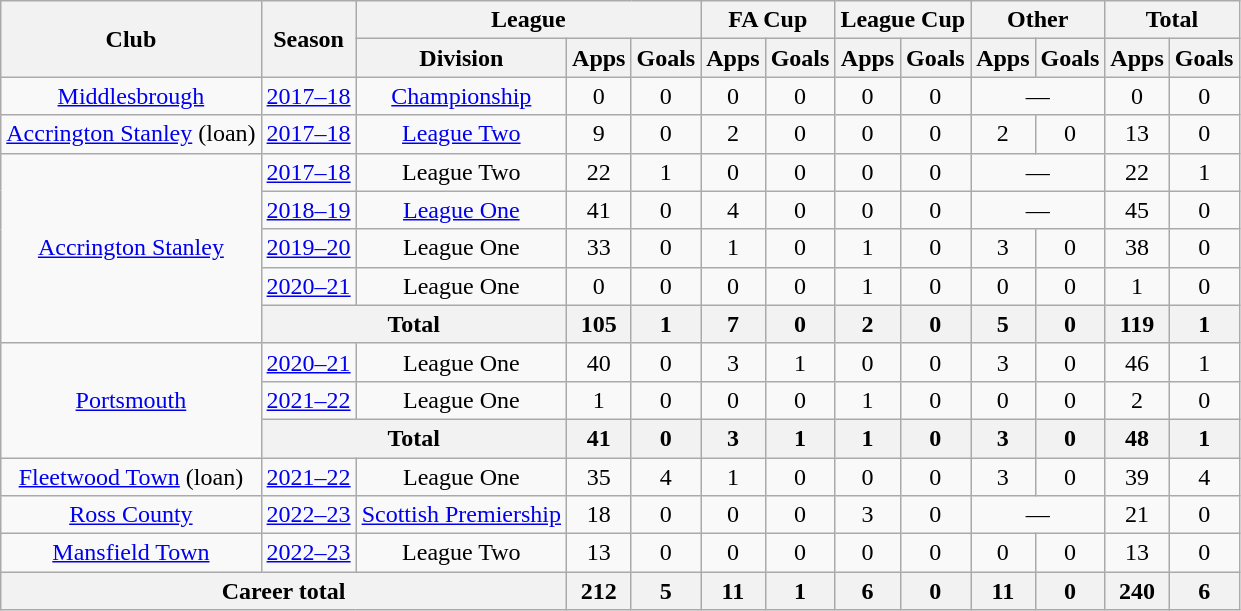<table class="wikitable" style="text-align: center;">
<tr>
<th rowspan="2">Club</th>
<th rowspan="2">Season</th>
<th colspan="3">League</th>
<th colspan="2">FA Cup</th>
<th colspan="2">League Cup</th>
<th colspan="2">Other</th>
<th colspan="2">Total</th>
</tr>
<tr>
<th>Division</th>
<th>Apps</th>
<th>Goals</th>
<th>Apps</th>
<th>Goals</th>
<th>Apps</th>
<th>Goals</th>
<th>Apps</th>
<th>Goals</th>
<th>Apps</th>
<th>Goals</th>
</tr>
<tr>
<td><a href='#'>Middlesbrough</a></td>
<td><a href='#'>2017–18</a></td>
<td><a href='#'>Championship</a></td>
<td>0</td>
<td>0</td>
<td>0</td>
<td>0</td>
<td>0</td>
<td>0</td>
<td colspan="2">—</td>
<td>0</td>
<td>0</td>
</tr>
<tr>
<td><a href='#'>Accrington Stanley</a> (loan)</td>
<td><a href='#'>2017–18</a></td>
<td><a href='#'>League Two</a></td>
<td>9</td>
<td>0</td>
<td>2</td>
<td>0</td>
<td>0</td>
<td>0</td>
<td>2</td>
<td>0</td>
<td>13</td>
<td>0</td>
</tr>
<tr>
<td rowspan="5" valign="center"><a href='#'>Accrington Stanley</a></td>
<td><a href='#'>2017–18</a></td>
<td>League Two</td>
<td>22</td>
<td>1</td>
<td>0</td>
<td>0</td>
<td>0</td>
<td>0</td>
<td colspan="2">—</td>
<td>22</td>
<td>1</td>
</tr>
<tr>
<td><a href='#'>2018–19</a></td>
<td><a href='#'>League One</a></td>
<td>41</td>
<td>0</td>
<td>4</td>
<td>0</td>
<td>0</td>
<td>0</td>
<td colspan="2">—</td>
<td>45</td>
<td>0</td>
</tr>
<tr>
<td><a href='#'>2019–20</a></td>
<td>League One</td>
<td>33</td>
<td>0</td>
<td>1</td>
<td>0</td>
<td>1</td>
<td>0</td>
<td>3</td>
<td>0</td>
<td>38</td>
<td>0</td>
</tr>
<tr>
<td><a href='#'>2020–21</a></td>
<td>League One</td>
<td>0</td>
<td>0</td>
<td>0</td>
<td>0</td>
<td>1</td>
<td>0</td>
<td>0</td>
<td>0</td>
<td>1</td>
<td>0</td>
</tr>
<tr>
<th colspan="2">Total</th>
<th>105</th>
<th>1</th>
<th>7</th>
<th>0</th>
<th>2</th>
<th>0</th>
<th>5</th>
<th>0</th>
<th>119</th>
<th>1</th>
</tr>
<tr>
<td rowspan="3" valign="center"><a href='#'>Portsmouth</a></td>
<td><a href='#'>2020–21</a></td>
<td>League One</td>
<td>40</td>
<td>0</td>
<td>3</td>
<td>1</td>
<td>0</td>
<td>0</td>
<td>3</td>
<td>0</td>
<td>46</td>
<td>1</td>
</tr>
<tr>
<td><a href='#'>2021–22</a></td>
<td>League One</td>
<td>1</td>
<td>0</td>
<td>0</td>
<td>0</td>
<td>1</td>
<td>0</td>
<td>0</td>
<td>0</td>
<td>2</td>
<td>0</td>
</tr>
<tr>
<th colspan="2">Total</th>
<th>41</th>
<th>0</th>
<th>3</th>
<th>1</th>
<th>1</th>
<th>0</th>
<th>3</th>
<th>0</th>
<th>48</th>
<th>1</th>
</tr>
<tr>
<td><a href='#'>Fleetwood Town</a> (loan)</td>
<td><a href='#'>2021–22</a></td>
<td>League One</td>
<td>35</td>
<td>4</td>
<td>1</td>
<td>0</td>
<td>0</td>
<td>0</td>
<td>3</td>
<td>0</td>
<td>39</td>
<td>4</td>
</tr>
<tr>
<td><a href='#'>Ross County</a></td>
<td><a href='#'>2022–23</a></td>
<td><a href='#'>Scottish Premiership</a></td>
<td>18</td>
<td>0</td>
<td>0</td>
<td>0</td>
<td>3</td>
<td>0</td>
<td colspan="2">—</td>
<td>21</td>
<td>0</td>
</tr>
<tr>
<td><a href='#'>Mansfield Town</a></td>
<td><a href='#'>2022–23</a></td>
<td>League Two</td>
<td>13</td>
<td>0</td>
<td>0</td>
<td>0</td>
<td>0</td>
<td>0</td>
<td>0</td>
<td>0</td>
<td>13</td>
<td>0</td>
</tr>
<tr>
<th colspan="3">Career total</th>
<th>212</th>
<th>5</th>
<th>11</th>
<th>1</th>
<th>6</th>
<th>0</th>
<th>11</th>
<th>0</th>
<th>240</th>
<th>6</th>
</tr>
</table>
